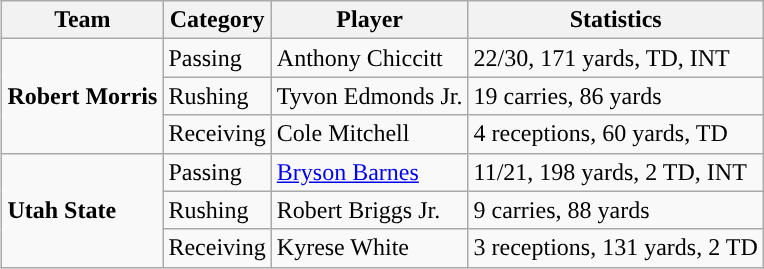<table class="wikitable" style="float: right;">
<tr>
<th>Team</th>
<th>Category</th>
<th>Player</th>
<th>Statistics</th>
</tr>
<tr>
<td rowspan=3><strong>Robert Morris</strong></td>
<td>Passing</td>
<td>Anthony Chiccitt</td>
<td>22/30, 171 yards, TD, INT</td>
</tr>
<tr>
<td>Rushing</td>
<td>Tyvon Edmonds Jr.</td>
<td>19 carries, 86 yards</td>
</tr>
<tr>
<td>Receiving</td>
<td>Cole Mitchell</td>
<td>4 receptions, 60 yards, TD</td>
</tr>
<tr>
<td rowspan=3><strong>Utah State</strong></td>
<td>Passing</td>
<td><a href='#'>Bryson Barnes</a></td>
<td>11/21, 198 yards, 2 TD, INT</td>
</tr>
<tr>
<td>Rushing</td>
<td>Robert Briggs Jr.</td>
<td>9 carries, 88 yards</td>
</tr>
<tr>
<td>Receiving</td>
<td>Kyrese White</td>
<td>3 receptions, 131 yards, 2 TD</td>
</tr>
</table>
